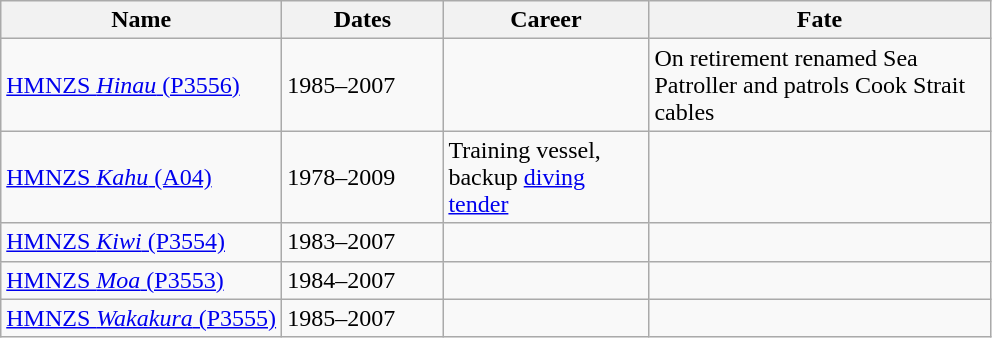<table class="wikitable">
<tr>
<th width="180">Name</th>
<th width="100">Dates</th>
<th width="130">Career</th>
<th width="220">Fate</th>
</tr>
<tr>
<td><a href='#'>HMNZS <em>Hinau</em> (P3556)</a></td>
<td>1985–2007</td>
<td> </td>
<td>On retirement renamed Sea Patroller and patrols Cook Strait  cables</td>
</tr>
<tr>
<td><a href='#'>HMNZS <em>Kahu</em> (A04)</a></td>
<td>1978–2009</td>
<td>Training vessel, backup <a href='#'>diving tender</a></td>
<td></td>
</tr>
<tr>
<td><a href='#'>HMNZS <em>Kiwi</em> (P3554)</a></td>
<td>1983–2007</td>
<td> </td>
<td></td>
</tr>
<tr>
<td><a href='#'>HMNZS <em>Moa</em> (P3553)</a></td>
<td>1984–2007</td>
<td> </td>
<td></td>
</tr>
<tr>
<td><a href='#'>HMNZS <em>Wakakura</em> (P3555)</a></td>
<td>1985–2007</td>
<td> </td>
<td></td>
</tr>
</table>
